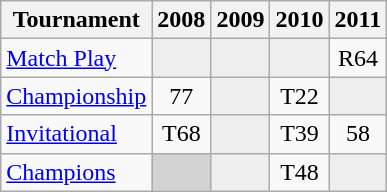<table class="wikitable" style="text-align:center;">
<tr>
<th>Tournament</th>
<th>2008</th>
<th>2009</th>
<th>2010</th>
<th>2011</th>
</tr>
<tr>
<td align="left"><a href='#'>Match Play</a></td>
<td style="background:#eeeeee;"></td>
<td style="background:#eeeeee;"></td>
<td style="background:#eeeeee;"></td>
<td>R64</td>
</tr>
<tr>
<td align="left"><a href='#'>Championship</a></td>
<td>77</td>
<td style="background:#eeeeee;"></td>
<td>T22</td>
<td style="background:#eeeeee;"></td>
</tr>
<tr>
<td align="left"><a href='#'>Invitational</a></td>
<td>T68</td>
<td style="background:#eeeeee;"></td>
<td>T39</td>
<td>58</td>
</tr>
<tr>
<td align="left"><a href='#'>Champions</a></td>
<td style="background:#D3D3D3;"></td>
<td style="background:#eeeeee;"></td>
<td>T48</td>
<td style="background:#eeeeee;"></td>
</tr>
</table>
